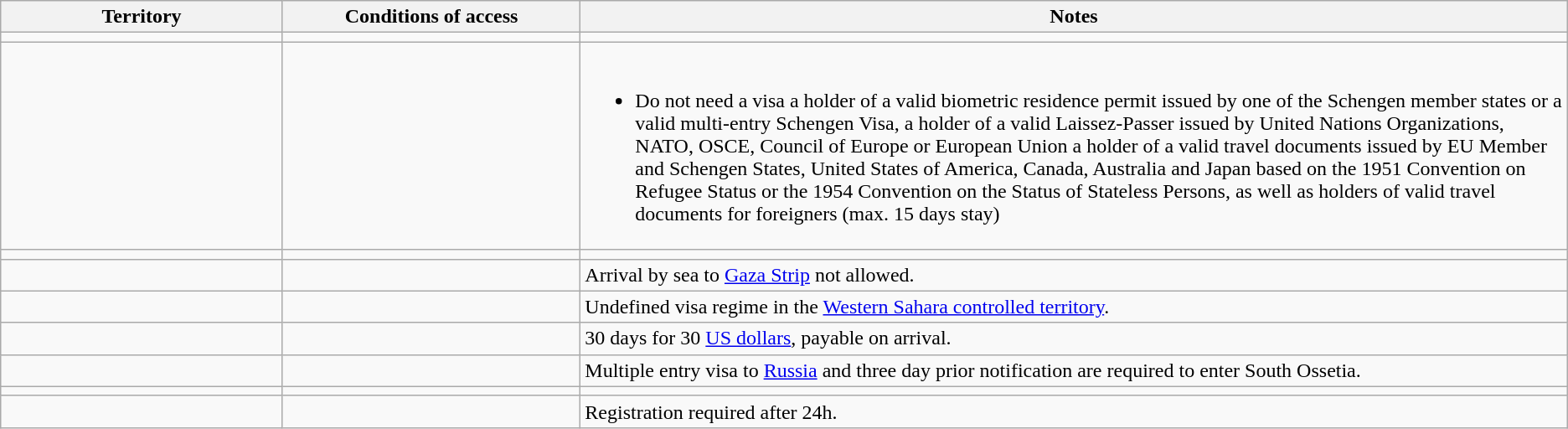<table class="wikitable" style="text-align: left; table-layout: fixed;">
<tr>
<th width="18%">Territory</th>
<th width="19%">Conditions of access</th>
<th>Notes</th>
</tr>
<tr>
<td></td>
<td></td>
<td></td>
</tr>
<tr>
<td></td>
<td></td>
<td><br><ul><li>Do not need a visa a holder of a valid biometric residence permit issued by one of the Schengen member states or a valid multi-entry Schengen Visa, a holder of a valid Laissez-Passer issued by United Nations Organizations, NATO, OSCE, Council of Europe or European Union a holder of a valid travel documents issued by EU Member and Schengen States, United States of America, Canada, Australia and Japan based on the 1951 Convention on Refugee Status or the 1954 Convention on the Status of Stateless Persons, as well as holders of valid travel documents for foreigners (max. 15 days stay)</li></ul></td>
</tr>
<tr>
<td></td>
<td></td>
<td></td>
</tr>
<tr>
<td></td>
<td></td>
<td>Arrival by sea to <a href='#'>Gaza Strip</a> not allowed.</td>
</tr>
<tr>
<td></td>
<td></td>
<td>Undefined visa regime in the <a href='#'>Western Sahara controlled territory</a>.</td>
</tr>
<tr>
<td></td>
<td></td>
<td>30 days for 30 <a href='#'>US dollars</a>, payable on arrival.</td>
</tr>
<tr>
<td></td>
<td></td>
<td>Multiple entry visa to <a href='#'>Russia</a> and three day prior notification are required to enter South Ossetia.</td>
</tr>
<tr>
<td></td>
<td></td>
<td></td>
</tr>
<tr>
<td></td>
<td></td>
<td>Registration required after 24h.</td>
</tr>
</table>
